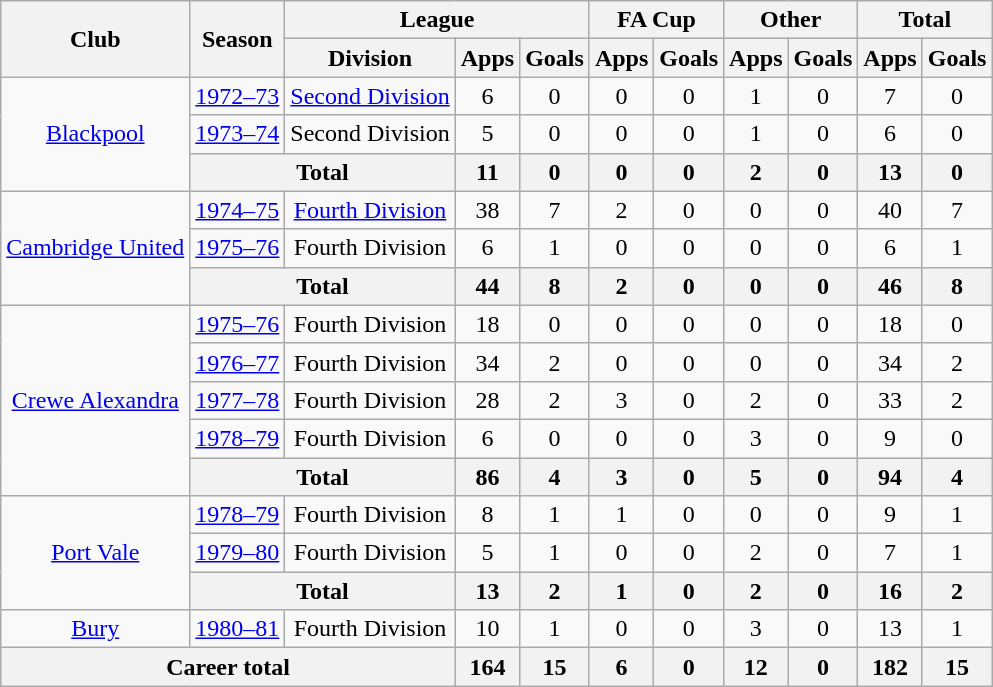<table class="wikitable" style="text-align: center;">
<tr>
<th rowspan="2">Club</th>
<th rowspan="2">Season</th>
<th colspan="3">League</th>
<th colspan="2">FA Cup</th>
<th colspan="2">Other</th>
<th colspan="2">Total</th>
</tr>
<tr>
<th>Division</th>
<th>Apps</th>
<th>Goals</th>
<th>Apps</th>
<th>Goals</th>
<th>Apps</th>
<th>Goals</th>
<th>Apps</th>
<th>Goals</th>
</tr>
<tr>
<td rowspan="3"><a href='#'>Blackpool</a></td>
<td><a href='#'>1972–73</a></td>
<td><a href='#'>Second Division</a></td>
<td>6</td>
<td>0</td>
<td>0</td>
<td>0</td>
<td>1</td>
<td>0</td>
<td>7</td>
<td>0</td>
</tr>
<tr>
<td><a href='#'>1973–74</a></td>
<td>Second Division</td>
<td>5</td>
<td>0</td>
<td>0</td>
<td>0</td>
<td>1</td>
<td>0</td>
<td>6</td>
<td>0</td>
</tr>
<tr>
<th colspan="2">Total</th>
<th>11</th>
<th>0</th>
<th>0</th>
<th>0</th>
<th>2</th>
<th>0</th>
<th>13</th>
<th>0</th>
</tr>
<tr>
<td rowspan="3"><a href='#'>Cambridge United</a></td>
<td><a href='#'>1974–75</a></td>
<td><a href='#'>Fourth Division</a></td>
<td>38</td>
<td>7</td>
<td>2</td>
<td>0</td>
<td>0</td>
<td>0</td>
<td>40</td>
<td>7</td>
</tr>
<tr>
<td><a href='#'>1975–76</a></td>
<td>Fourth Division</td>
<td>6</td>
<td>1</td>
<td>0</td>
<td>0</td>
<td>0</td>
<td>0</td>
<td>6</td>
<td>1</td>
</tr>
<tr>
<th colspan="2">Total</th>
<th>44</th>
<th>8</th>
<th>2</th>
<th>0</th>
<th>0</th>
<th>0</th>
<th>46</th>
<th>8</th>
</tr>
<tr>
<td rowspan="5"><a href='#'>Crewe Alexandra</a></td>
<td><a href='#'>1975–76</a></td>
<td>Fourth Division</td>
<td>18</td>
<td>0</td>
<td>0</td>
<td>0</td>
<td>0</td>
<td>0</td>
<td>18</td>
<td>0</td>
</tr>
<tr>
<td><a href='#'>1976–77</a></td>
<td>Fourth Division</td>
<td>34</td>
<td>2</td>
<td>0</td>
<td>0</td>
<td>0</td>
<td>0</td>
<td>34</td>
<td>2</td>
</tr>
<tr>
<td><a href='#'>1977–78</a></td>
<td>Fourth Division</td>
<td>28</td>
<td>2</td>
<td>3</td>
<td>0</td>
<td>2</td>
<td>0</td>
<td>33</td>
<td>2</td>
</tr>
<tr>
<td><a href='#'>1978–79</a></td>
<td>Fourth Division</td>
<td>6</td>
<td>0</td>
<td>0</td>
<td>0</td>
<td>3</td>
<td>0</td>
<td>9</td>
<td>0</td>
</tr>
<tr>
<th colspan="2">Total</th>
<th>86</th>
<th>4</th>
<th>3</th>
<th>0</th>
<th>5</th>
<th>0</th>
<th>94</th>
<th>4</th>
</tr>
<tr>
<td rowspan="3"><a href='#'>Port Vale</a></td>
<td><a href='#'>1978–79</a></td>
<td>Fourth Division</td>
<td>8</td>
<td>1</td>
<td>1</td>
<td>0</td>
<td>0</td>
<td>0</td>
<td>9</td>
<td>1</td>
</tr>
<tr>
<td><a href='#'>1979–80</a></td>
<td>Fourth Division</td>
<td>5</td>
<td>1</td>
<td>0</td>
<td>0</td>
<td>2</td>
<td>0</td>
<td>7</td>
<td>1</td>
</tr>
<tr>
<th colspan="2">Total</th>
<th>13</th>
<th>2</th>
<th>1</th>
<th>0</th>
<th>2</th>
<th>0</th>
<th>16</th>
<th>2</th>
</tr>
<tr>
<td><a href='#'>Bury</a></td>
<td><a href='#'>1980–81</a></td>
<td>Fourth Division</td>
<td>10</td>
<td>1</td>
<td>0</td>
<td>0</td>
<td>3</td>
<td>0</td>
<td>13</td>
<td>1</td>
</tr>
<tr>
<th colspan="3">Career total</th>
<th>164</th>
<th>15</th>
<th>6</th>
<th>0</th>
<th>12</th>
<th>0</th>
<th>182</th>
<th>15</th>
</tr>
</table>
